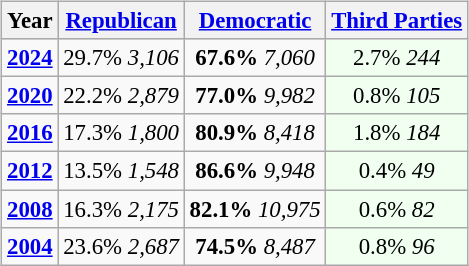<table class="wikitable" style="float:right; font-size:95%;">
<tr bgcolor=lightgrey>
<th>Year</th>
<th><a href='#'>Republican</a></th>
<th><a href='#'>Democratic</a></th>
<th><a href='#'>Third Parties</a></th>
</tr>
<tr>
<td style="text-align:center;" ><strong><a href='#'>2024</a></strong></td>
<td style="text-align:center;" >29.7% <em>3,106</em></td>
<td style="text-align:center;" ><strong>67.6%</strong> <em>7,060</em></td>
<td style="text-align:center; background:honeyDew;">2.7% <em>244</em></td>
</tr>
<tr>
<td style="text-align:center;" ><strong><a href='#'>2020</a></strong></td>
<td style="text-align:center;" >22.2% <em>2,879</em></td>
<td style="text-align:center;" ><strong>77.0%</strong> <em>9,982</em></td>
<td style="text-align:center; background:honeyDew;">0.8% <em>105</em></td>
</tr>
<tr>
<td style="text-align:center;" ><strong><a href='#'>2016</a></strong></td>
<td style="text-align:center;" >17.3% <em>1,800</em></td>
<td style="text-align:center;" ><strong>80.9%</strong> <em>8,418</em></td>
<td style="text-align:center; background:honeyDew;">1.8% <em>184</em></td>
</tr>
<tr>
<td style="text-align:center;" ><strong><a href='#'>2012</a></strong></td>
<td style="text-align:center;" >13.5% <em>1,548</em></td>
<td style="text-align:center;" ><strong>86.6%</strong> <em>9,948</em></td>
<td style="text-align:center; background:honeyDew;">0.4% <em>49</em></td>
</tr>
<tr>
<td style="text-align:center;" ><strong><a href='#'>2008</a></strong></td>
<td style="text-align:center;" >16.3% <em>2,175</em></td>
<td style="text-align:center;" ><strong>82.1%</strong> <em>10,975</em></td>
<td style="text-align:center; background:honeyDew;">0.6% <em>82</em></td>
</tr>
<tr>
<td style="text-align:center;" ><strong><a href='#'>2004</a></strong></td>
<td style="text-align:center;" >23.6% <em>2,687</em></td>
<td style="text-align:center;" ><strong>74.5%</strong> <em>8,487</em></td>
<td style="text-align:center; background:honeyDew;">0.8% <em>96</em></td>
</tr>
</table>
